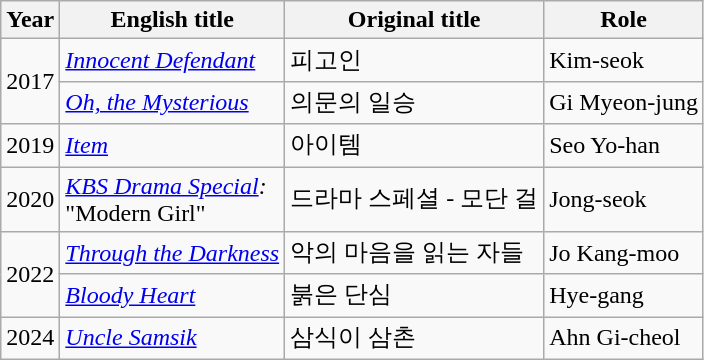<table class="wikitable">
<tr>
<th>Year</th>
<th>English title</th>
<th>Original title</th>
<th>Role</th>
</tr>
<tr>
<td rowspan=2>2017</td>
<td><em><a href='#'>Innocent Defendant</a></em></td>
<td>피고인</td>
<td>Kim-seok</td>
</tr>
<tr>
<td><em><a href='#'>Oh, the Mysterious</a></em></td>
<td>의문의 일승</td>
<td>Gi Myeon-jung</td>
</tr>
<tr>
<td>2019</td>
<td><em><a href='#'>Item</a></em></td>
<td>아이템</td>
<td>Seo Yo-han</td>
</tr>
<tr>
<td>2020</td>
<td><em><a href='#'>KBS Drama Special</a>:</em><br>"Modern Girl"</td>
<td>드라마 스페셜 - 모단 걸</td>
<td>Jong-seok</td>
</tr>
<tr>
<td rowspan=2>2022</td>
<td><em><a href='#'>Through the Darkness</a></em></td>
<td>악의 마음을 읽는 자들</td>
<td>Jo Kang-moo</td>
</tr>
<tr>
<td><em><a href='#'>Bloody Heart</a></em></td>
<td>붉은 단심</td>
<td>Hye-gang</td>
</tr>
<tr>
<td>2024</td>
<td><em><a href='#'>Uncle Samsik</a></em></td>
<td>삼식이 삼촌</td>
<td>Ahn Gi-cheol</td>
</tr>
</table>
